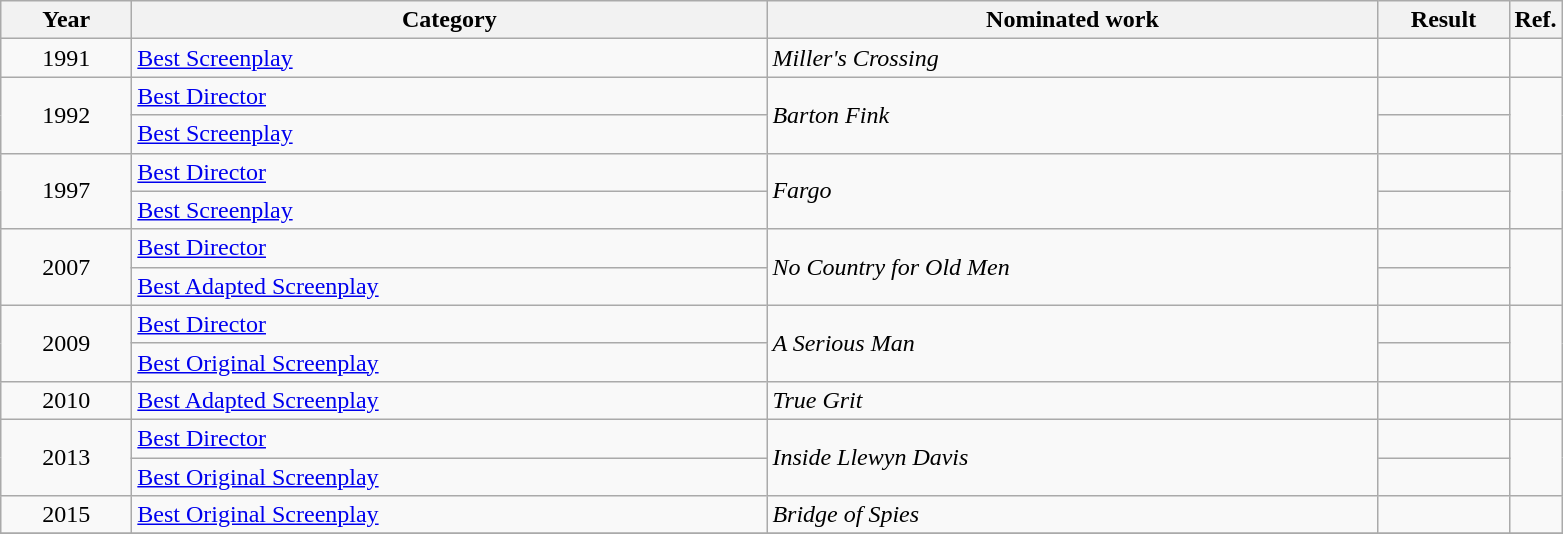<table class="wikitable unsortable">
<tr>
<th scope="col" style="width:5em;">Year</th>
<th scope="col" style="width:26em;">Category</th>
<th scope="col" style="width:25em;">Nominated work</th>
<th scope="col" style="width:5em;">Result</th>
<th class=unsortable>Ref.</th>
</tr>
<tr>
<td style="text-align:center;">1991</td>
<td><a href='#'>Best Screenplay</a></td>
<td><em>Miller's Crossing</em></td>
<td></td>
</tr>
<tr>
<td style="text-align:center;", rowspan=2>1992</td>
<td><a href='#'>Best Director</a></td>
<td rowspan=2><em>Barton Fink</em></td>
<td></td>
<td rowspan=2></td>
</tr>
<tr>
<td><a href='#'>Best Screenplay</a></td>
<td></td>
</tr>
<tr>
<td style="text-align:center;", rowspan=2>1997</td>
<td><a href='#'>Best Director</a></td>
<td rowspan=2><em>Fargo</em></td>
<td></td>
<td rowspan=2></td>
</tr>
<tr>
<td><a href='#'>Best Screenplay</a></td>
<td></td>
</tr>
<tr>
<td style="text-align:center;", rowspan=2>2007</td>
<td><a href='#'>Best Director</a></td>
<td rowspan=2><em>No Country for Old Men</em></td>
<td></td>
<td rowspan=2></td>
</tr>
<tr>
<td><a href='#'>Best Adapted Screenplay</a></td>
<td></td>
</tr>
<tr>
<td style="text-align:center;", rowspan=2>2009</td>
<td><a href='#'>Best Director</a></td>
<td rowspan=2><em>A Serious Man</em></td>
<td></td>
<td rowspan=2></td>
</tr>
<tr>
<td><a href='#'>Best Original Screenplay</a></td>
<td></td>
</tr>
<tr>
<td style="text-align:center;">2010</td>
<td><a href='#'>Best Adapted Screenplay</a></td>
<td><em>True Grit</em></td>
<td></td>
<td></td>
</tr>
<tr>
<td style="text-align:center;", rowspan=2>2013</td>
<td><a href='#'>Best Director</a></td>
<td rowspan=2><em>Inside Llewyn Davis</em></td>
<td></td>
<td rowspan=2></td>
</tr>
<tr>
<td><a href='#'>Best Original Screenplay</a></td>
<td></td>
</tr>
<tr>
<td style="text-align:center;">2015</td>
<td><a href='#'>Best Original Screenplay</a></td>
<td><em>Bridge of Spies</em></td>
<td></td>
<td></td>
</tr>
<tr>
</tr>
</table>
